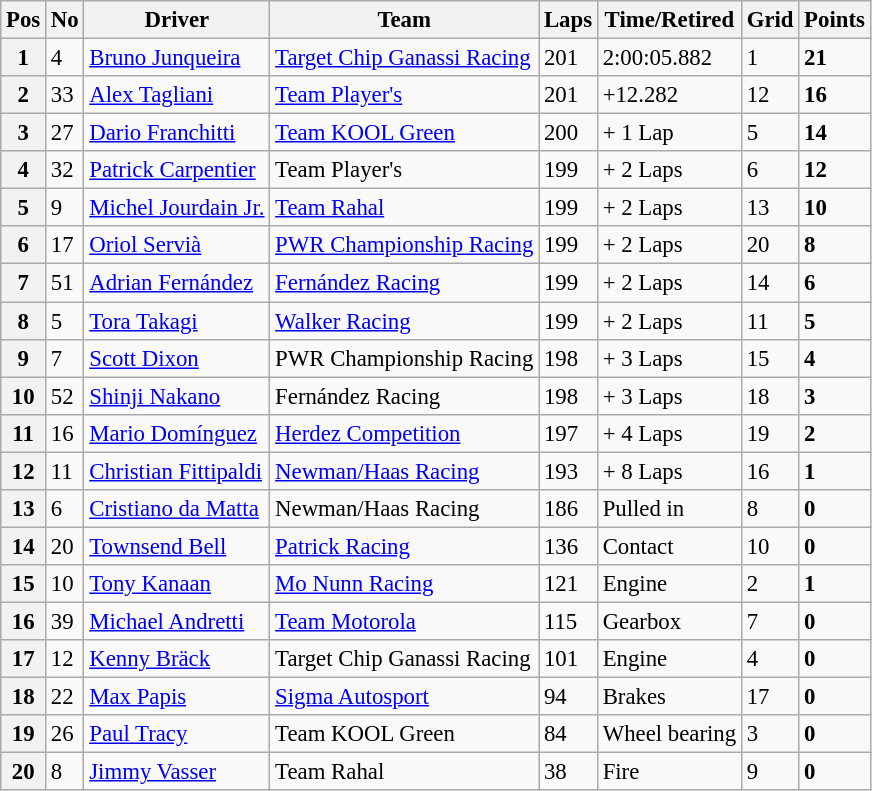<table class="wikitable" style="font-size:95%;">
<tr>
<th>Pos</th>
<th>No</th>
<th>Driver</th>
<th>Team</th>
<th>Laps</th>
<th>Time/Retired</th>
<th>Grid</th>
<th>Points</th>
</tr>
<tr>
<th>1</th>
<td>4</td>
<td> <a href='#'>Bruno Junqueira</a></td>
<td><a href='#'>Target Chip Ganassi Racing</a></td>
<td>201</td>
<td>2:00:05.882</td>
<td>1</td>
<td><strong>21</strong></td>
</tr>
<tr>
<th>2</th>
<td>33</td>
<td> <a href='#'>Alex Tagliani</a></td>
<td><a href='#'>Team Player's</a></td>
<td>201</td>
<td>+12.282</td>
<td>12</td>
<td><strong>16</strong></td>
</tr>
<tr>
<th>3</th>
<td>27</td>
<td> <a href='#'>Dario Franchitti</a></td>
<td><a href='#'>Team KOOL Green</a></td>
<td>200</td>
<td>+ 1 Lap</td>
<td>5</td>
<td><strong>14</strong></td>
</tr>
<tr>
<th>4</th>
<td>32</td>
<td> <a href='#'>Patrick Carpentier</a></td>
<td>Team Player's</td>
<td>199</td>
<td>+ 2 Laps</td>
<td>6</td>
<td><strong>12</strong></td>
</tr>
<tr>
<th>5</th>
<td>9</td>
<td> <a href='#'>Michel Jourdain Jr.</a></td>
<td><a href='#'>Team Rahal</a></td>
<td>199</td>
<td>+ 2 Laps</td>
<td>13</td>
<td><strong>10</strong></td>
</tr>
<tr>
<th>6</th>
<td>17</td>
<td> <a href='#'>Oriol Servià</a></td>
<td><a href='#'>PWR Championship Racing</a></td>
<td>199</td>
<td>+ 2 Laps</td>
<td>20</td>
<td><strong>8</strong></td>
</tr>
<tr>
<th>7</th>
<td>51</td>
<td> <a href='#'>Adrian Fernández</a></td>
<td><a href='#'>Fernández Racing</a></td>
<td>199</td>
<td>+ 2 Laps</td>
<td>14</td>
<td><strong>6</strong></td>
</tr>
<tr>
<th>8</th>
<td>5</td>
<td> <a href='#'>Tora Takagi</a></td>
<td><a href='#'>Walker Racing</a></td>
<td>199</td>
<td>+ 2 Laps</td>
<td>11</td>
<td><strong>5</strong></td>
</tr>
<tr>
<th>9</th>
<td>7</td>
<td> <a href='#'>Scott Dixon</a></td>
<td>PWR Championship Racing</td>
<td>198</td>
<td>+ 3 Laps</td>
<td>15</td>
<td><strong>4</strong></td>
</tr>
<tr>
<th>10</th>
<td>52</td>
<td> <a href='#'>Shinji Nakano</a></td>
<td>Fernández Racing</td>
<td>198</td>
<td>+ 3 Laps</td>
<td>18</td>
<td><strong>3</strong></td>
</tr>
<tr>
<th>11</th>
<td>16</td>
<td> <a href='#'>Mario Domínguez</a></td>
<td><a href='#'>Herdez Competition</a></td>
<td>197</td>
<td>+ 4 Laps</td>
<td>19</td>
<td><strong>2</strong></td>
</tr>
<tr>
<th>12</th>
<td>11</td>
<td> <a href='#'>Christian Fittipaldi</a></td>
<td><a href='#'>Newman/Haas Racing</a></td>
<td>193</td>
<td>+ 8 Laps</td>
<td>16</td>
<td><strong>1</strong></td>
</tr>
<tr>
<th>13</th>
<td>6</td>
<td> <a href='#'>Cristiano da Matta</a></td>
<td>Newman/Haas Racing</td>
<td>186</td>
<td>Pulled in</td>
<td>8</td>
<td><strong>0</strong></td>
</tr>
<tr>
<th>14</th>
<td>20</td>
<td> <a href='#'>Townsend Bell</a></td>
<td><a href='#'>Patrick Racing</a></td>
<td>136</td>
<td>Contact</td>
<td>10</td>
<td><strong>0</strong></td>
</tr>
<tr>
<th>15</th>
<td>10</td>
<td> <a href='#'>Tony Kanaan</a></td>
<td><a href='#'>Mo Nunn Racing</a></td>
<td>121</td>
<td>Engine</td>
<td>2</td>
<td><strong>1</strong></td>
</tr>
<tr>
<th>16</th>
<td>39</td>
<td> <a href='#'>Michael Andretti</a></td>
<td><a href='#'>Team Motorola</a></td>
<td>115</td>
<td>Gearbox</td>
<td>7</td>
<td><strong>0</strong></td>
</tr>
<tr>
<th>17</th>
<td>12</td>
<td> <a href='#'>Kenny Bräck</a></td>
<td>Target Chip Ganassi Racing</td>
<td>101</td>
<td>Engine</td>
<td>4</td>
<td><strong>0</strong></td>
</tr>
<tr>
<th>18</th>
<td>22</td>
<td> <a href='#'>Max Papis</a></td>
<td><a href='#'>Sigma Autosport</a></td>
<td>94</td>
<td>Brakes</td>
<td>17</td>
<td><strong>0</strong></td>
</tr>
<tr>
<th>19</th>
<td>26</td>
<td> <a href='#'>Paul Tracy</a></td>
<td>Team KOOL Green</td>
<td>84</td>
<td>Wheel bearing</td>
<td>3</td>
<td><strong>0</strong></td>
</tr>
<tr>
<th>20</th>
<td>8</td>
<td> <a href='#'>Jimmy Vasser</a></td>
<td>Team Rahal</td>
<td>38</td>
<td>Fire</td>
<td>9</td>
<td><strong>0</strong></td>
</tr>
</table>
